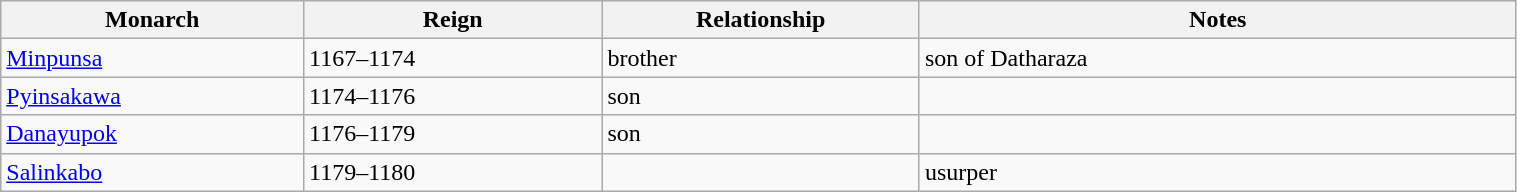<table width=80% class="wikitable">
<tr>
<th width=8%>Monarch</th>
<th width=8%>Reign</th>
<th width=8%>Relationship</th>
<th width=16%>Notes</th>
</tr>
<tr>
<td><a href='#'>Minpunsa</a></td>
<td>1167–1174</td>
<td>brother</td>
<td>son of Datharaza</td>
</tr>
<tr>
<td><a href='#'>Pyinsakawa</a></td>
<td>1174–1176</td>
<td>son</td>
<td></td>
</tr>
<tr>
<td><a href='#'>Danayupok</a></td>
<td>1176–1179</td>
<td>son</td>
<td></td>
</tr>
<tr>
<td><a href='#'>Salinkabo</a></td>
<td>1179–1180</td>
<td></td>
<td>usurper</td>
</tr>
</table>
